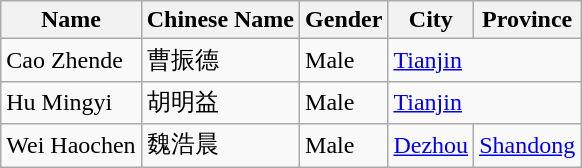<table class="wikitable mw-collapsible">
<tr>
<th>Name</th>
<th>Chinese Name</th>
<th>Gender</th>
<th>City</th>
<th>Province</th>
</tr>
<tr>
<td>Cao Zhende</td>
<td>曹振德</td>
<td>Male</td>
<td colspan="2"><a href='#'>Tianjin</a></td>
</tr>
<tr>
<td>Hu Mingyi</td>
<td>胡明益</td>
<td>Male</td>
<td colspan="2"><a href='#'>Tianjin</a></td>
</tr>
<tr>
<td>Wei Haochen</td>
<td>魏浩晨</td>
<td>Male</td>
<td><a href='#'>Dezhou</a></td>
<td><a href='#'>Shandong</a></td>
</tr>
</table>
